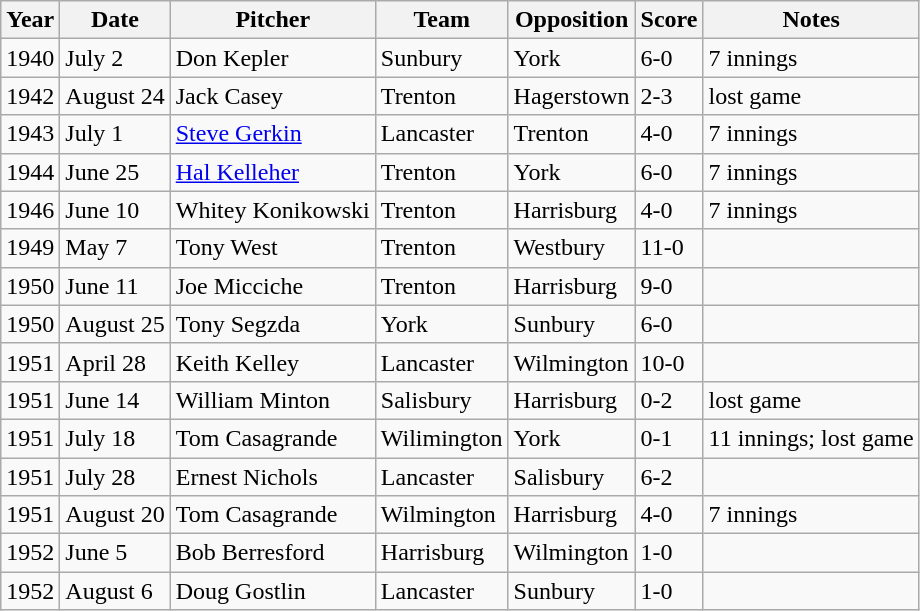<table class="wikitable">
<tr>
<th>Year</th>
<th>Date</th>
<th>Pitcher</th>
<th>Team</th>
<th>Opposition</th>
<th>Score</th>
<th>Notes</th>
</tr>
<tr>
<td>1940</td>
<td>July 2</td>
<td>Don Kepler</td>
<td>Sunbury</td>
<td>York</td>
<td>6-0</td>
<td>7 innings</td>
</tr>
<tr>
<td>1942</td>
<td>August 24</td>
<td>Jack Casey</td>
<td>Trenton</td>
<td>Hagerstown</td>
<td>2-3</td>
<td>lost game</td>
</tr>
<tr>
<td>1943</td>
<td>July 1</td>
<td><a href='#'>Steve Gerkin</a></td>
<td>Lancaster</td>
<td>Trenton</td>
<td>4-0</td>
<td>7 innings</td>
</tr>
<tr>
<td>1944</td>
<td>June 25</td>
<td><a href='#'>Hal Kelleher</a></td>
<td>Trenton</td>
<td>York</td>
<td>6-0</td>
<td>7 innings</td>
</tr>
<tr>
<td>1946</td>
<td>June 10</td>
<td>Whitey Konikowski</td>
<td>Trenton</td>
<td>Harrisburg</td>
<td>4-0</td>
<td>7 innings</td>
</tr>
<tr>
<td>1949</td>
<td>May 7</td>
<td>Tony West</td>
<td>Trenton</td>
<td>Westbury</td>
<td>11-0</td>
<td></td>
</tr>
<tr>
<td>1950</td>
<td>June 11</td>
<td>Joe Micciche</td>
<td>Trenton</td>
<td>Harrisburg</td>
<td>9-0</td>
<td></td>
</tr>
<tr>
<td>1950</td>
<td>August 25</td>
<td>Tony Segzda</td>
<td>York</td>
<td>Sunbury</td>
<td>6-0</td>
<td></td>
</tr>
<tr>
<td>1951</td>
<td>April 28</td>
<td>Keith Kelley</td>
<td>Lancaster</td>
<td>Wilmington</td>
<td>10-0</td>
<td></td>
</tr>
<tr>
<td>1951</td>
<td>June 14</td>
<td>William Minton</td>
<td>Salisbury</td>
<td>Harrisburg</td>
<td>0-2</td>
<td>lost game</td>
</tr>
<tr>
<td>1951</td>
<td>July 18</td>
<td>Tom Casagrande</td>
<td>Wilimington</td>
<td>York</td>
<td>0-1</td>
<td>11 innings; lost game</td>
</tr>
<tr>
<td>1951</td>
<td>July 28</td>
<td>Ernest Nichols</td>
<td>Lancaster</td>
<td>Salisbury</td>
<td>6-2</td>
<td></td>
</tr>
<tr>
<td>1951</td>
<td>August 20</td>
<td>Tom Casagrande</td>
<td>Wilmington</td>
<td>Harrisburg</td>
<td>4-0</td>
<td>7 innings</td>
</tr>
<tr>
<td>1952</td>
<td>June 5</td>
<td>Bob Berresford</td>
<td>Harrisburg</td>
<td>Wilmington</td>
<td>1-0</td>
<td></td>
</tr>
<tr>
<td>1952</td>
<td>August 6</td>
<td>Doug Gostlin</td>
<td>Lancaster</td>
<td>Sunbury</td>
<td>1-0</td>
<td></td>
</tr>
</table>
